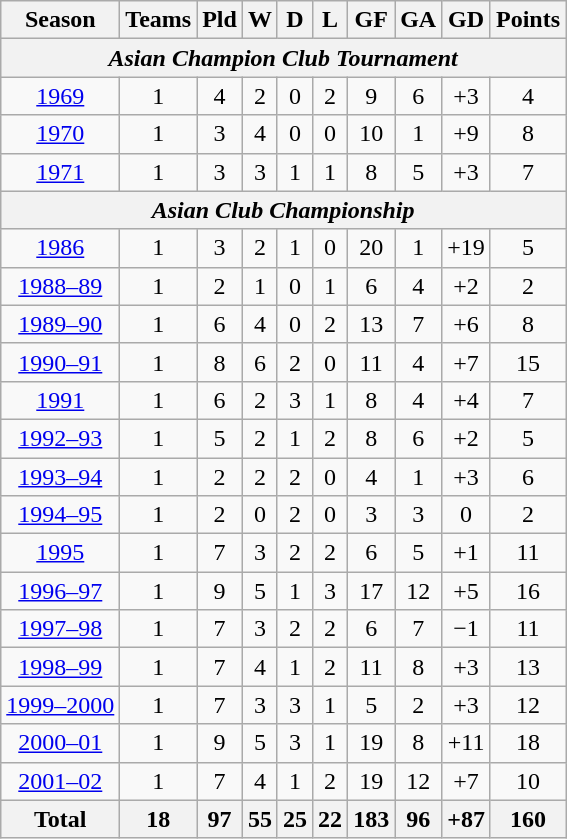<table class="wikitable sortable" style="text-align:center">
<tr>
<th>Season</th>
<th>Teams</th>
<th>Pld</th>
<th>W</th>
<th>D</th>
<th>L</th>
<th>GF</th>
<th>GA</th>
<th>GD</th>
<th>Points</th>
</tr>
<tr>
<th colspan="10"><em>Asian Champion Club Tournament</em></th>
</tr>
<tr>
<td><a href='#'>1969</a></td>
<td>1</td>
<td>4</td>
<td>2</td>
<td>0</td>
<td>2</td>
<td>9</td>
<td>6</td>
<td>+3</td>
<td>4</td>
</tr>
<tr>
<td><a href='#'>1970</a></td>
<td>1</td>
<td>3</td>
<td>4</td>
<td>0</td>
<td>0</td>
<td>10</td>
<td>1</td>
<td>+9</td>
<td>8</td>
</tr>
<tr>
<td><a href='#'>1971</a></td>
<td>1</td>
<td>3</td>
<td>3</td>
<td>1</td>
<td>1</td>
<td>8</td>
<td>5</td>
<td>+3</td>
<td>7</td>
</tr>
<tr>
<th colspan="10"><em>Asian Club Championship</em></th>
</tr>
<tr>
<td><a href='#'>1986</a></td>
<td>1</td>
<td>3</td>
<td>2</td>
<td>1</td>
<td>0</td>
<td>20</td>
<td>1</td>
<td>+19</td>
<td>5</td>
</tr>
<tr>
<td><a href='#'>1988–89</a></td>
<td>1</td>
<td>2</td>
<td>1</td>
<td>0</td>
<td>1</td>
<td>6</td>
<td>4</td>
<td>+2</td>
<td>2</td>
</tr>
<tr>
<td><a href='#'>1989–90</a></td>
<td>1</td>
<td>6</td>
<td>4</td>
<td>0</td>
<td>2</td>
<td>13</td>
<td>7</td>
<td>+6</td>
<td>8</td>
</tr>
<tr>
<td><a href='#'>1990–91</a></td>
<td>1</td>
<td>8</td>
<td>6</td>
<td>2</td>
<td>0</td>
<td>11</td>
<td>4</td>
<td>+7</td>
<td>15</td>
</tr>
<tr>
<td><a href='#'>1991</a></td>
<td>1</td>
<td>6</td>
<td>2</td>
<td>3</td>
<td>1</td>
<td>8</td>
<td>4</td>
<td>+4</td>
<td>7</td>
</tr>
<tr>
<td><a href='#'>1992–93</a></td>
<td>1</td>
<td>5</td>
<td>2</td>
<td>1</td>
<td>2</td>
<td>8</td>
<td>6</td>
<td>+2</td>
<td>5</td>
</tr>
<tr>
<td><a href='#'>1993–94</a></td>
<td>1</td>
<td>2</td>
<td>2</td>
<td>2</td>
<td>0</td>
<td>4</td>
<td>1</td>
<td>+3</td>
<td>6</td>
</tr>
<tr>
<td><a href='#'>1994–95</a></td>
<td>1</td>
<td>2</td>
<td>0</td>
<td>2</td>
<td>0</td>
<td>3</td>
<td>3</td>
<td>0</td>
<td>2</td>
</tr>
<tr>
<td><a href='#'>1995</a></td>
<td>1</td>
<td>7</td>
<td>3</td>
<td>2</td>
<td>2</td>
<td>6</td>
<td>5</td>
<td>+1</td>
<td>11</td>
</tr>
<tr>
<td><a href='#'>1996–97</a></td>
<td>1</td>
<td>9</td>
<td>5</td>
<td>1</td>
<td>3</td>
<td>17</td>
<td>12</td>
<td>+5</td>
<td>16</td>
</tr>
<tr>
<td><a href='#'>1997–98</a></td>
<td>1</td>
<td>7</td>
<td>3</td>
<td>2</td>
<td>2</td>
<td>6</td>
<td>7</td>
<td>−1</td>
<td>11</td>
</tr>
<tr>
<td><a href='#'>1998–99</a></td>
<td>1</td>
<td>7</td>
<td>4</td>
<td>1</td>
<td>2</td>
<td>11</td>
<td>8</td>
<td>+3</td>
<td>13</td>
</tr>
<tr>
<td><a href='#'>1999–2000</a></td>
<td>1</td>
<td>7</td>
<td>3</td>
<td>3</td>
<td>1</td>
<td>5</td>
<td>2</td>
<td>+3</td>
<td>12</td>
</tr>
<tr>
<td><a href='#'>2000–01</a></td>
<td>1</td>
<td>9</td>
<td>5</td>
<td>3</td>
<td>1</td>
<td>19</td>
<td>8</td>
<td>+11</td>
<td>18</td>
</tr>
<tr>
<td><a href='#'>2001–02</a></td>
<td>1</td>
<td>7</td>
<td>4</td>
<td>1</td>
<td>2</td>
<td>19</td>
<td>12</td>
<td>+7</td>
<td>10</td>
</tr>
<tr>
<th>Total</th>
<th>18</th>
<th>97</th>
<th>55</th>
<th>25</th>
<th>22</th>
<th>183</th>
<th>96</th>
<th>+87</th>
<th>160</th>
</tr>
</table>
